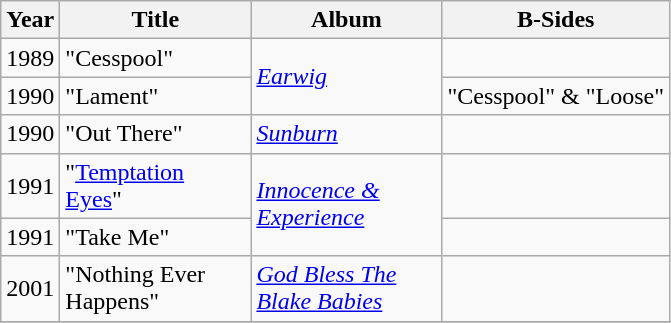<table class="wikitable">
<tr>
<th align="left" valign="top" width="30">Year</th>
<th align="left" valign="top" width="120">Title</th>
<th align="left" valign="top" width="120">Album</th>
<th align="left" valign="top">B-Sides</th>
</tr>
<tr>
<td align="left" rowspan="1">1989</td>
<td align="left" valign="top">"Cesspool"</td>
<td align="left" rowspan="2"><em><a href='#'>Earwig</a></em></td>
<td align="left" valign="top"></td>
</tr>
<tr>
<td align="left" rowspan="1">1990</td>
<td align="left" valign="top">"Lament"</td>
<td align="left" valign="top">"Cesspool" & "Loose"</td>
</tr>
<tr>
<td align="left" rowspan="1">1990</td>
<td align="left" valign="top">"Out There"</td>
<td align="left" rowspan="1"><em><a href='#'>Sunburn</a></em></td>
<td align="left" valign="top"></td>
</tr>
<tr>
<td align="left" rowspan="1">1991</td>
<td align="left" valign="top">"<a href='#'>Temptation Eyes</a>"</td>
<td align="left" rowspan="2"><em><a href='#'>Innocence & Experience</a></em></td>
<td align="left" valign="top"></td>
</tr>
<tr>
<td align="left" rowspan="1">1991</td>
<td align="left" valign="top">"Take Me"</td>
<td align="left" valign="top"></td>
</tr>
<tr>
<td align="left" rowspan="1">2001</td>
<td align="left" valign="top">"Nothing Ever Happens"</td>
<td align="left" rowspan="1"><em><a href='#'>God Bless The Blake Babies</a></em></td>
<td align="left" valign="top"></td>
</tr>
<tr>
</tr>
</table>
